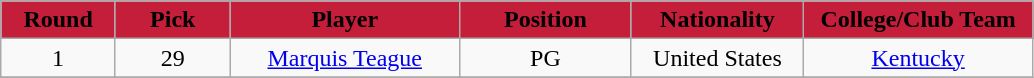<table class="wikitable sortable sortable">
<tr>
<th style="background:#C41E3A;" width="10%">Round</th>
<th style="background:#C41E3A;" width="10%">Pick</th>
<th style="background:#C41E3A;" width="20%">Player</th>
<th style="background:#C41E3A;" width="15%">Position</th>
<th style="background:#C41E3A;" width="15%">Nationality</th>
<th style="background:#C41E3A;" width="20%">College/Club Team</th>
</tr>
<tr style="text-align: center">
<td>1</td>
<td>29</td>
<td><a href='#'>Marquis Teague</a></td>
<td>PG</td>
<td>United States</td>
<td><a href='#'>Kentucky</a></td>
</tr>
<tr>
</tr>
</table>
